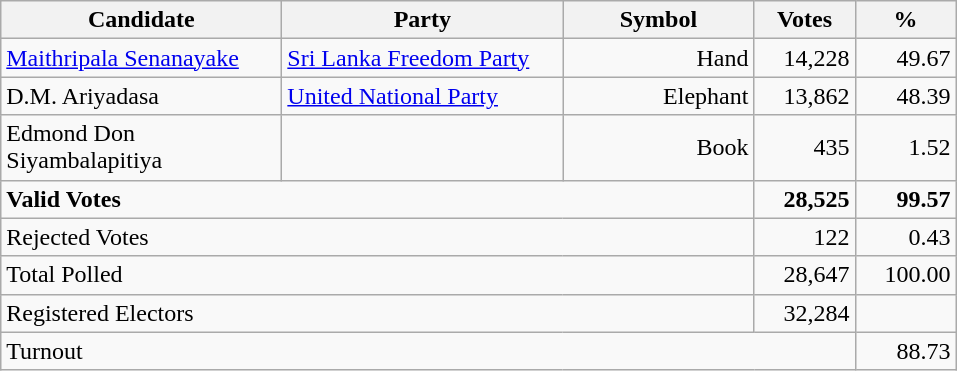<table class="wikitable" border="1" style="text-align:right;">
<tr>
<th align=left width="180">Candidate</th>
<th align=left width="180">Party</th>
<th align=left width="120">Symbol</th>
<th align=left width="60">Votes</th>
<th align=left width="60">%</th>
</tr>
<tr>
<td align=left><a href='#'>Maithripala Senanayake</a></td>
<td align=left><a href='#'>Sri Lanka Freedom Party</a></td>
<td>Hand</td>
<td>14,228</td>
<td>49.67</td>
</tr>
<tr>
<td align=left>D.M. Ariyadasa</td>
<td align=left><a href='#'>United National Party</a></td>
<td>Elephant</td>
<td>13,862</td>
<td>48.39</td>
</tr>
<tr>
<td align=left>Edmond Don Siyambalapitiya</td>
<td align=left></td>
<td>Book</td>
<td>435</td>
<td>1.52</td>
</tr>
<tr>
<td align=left colspan=3><strong>Valid Votes</strong></td>
<td><strong>28,525</strong></td>
<td><strong>99.57</strong></td>
</tr>
<tr>
<td align=left colspan=3>Rejected Votes</td>
<td>122</td>
<td>0.43</td>
</tr>
<tr>
<td align=left colspan=3>Total Polled</td>
<td>28,647</td>
<td>100.00</td>
</tr>
<tr>
<td align=left colspan=3>Registered Electors</td>
<td>32,284</td>
<td></td>
</tr>
<tr>
<td align=left colspan=4>Turnout</td>
<td>88.73</td>
</tr>
</table>
